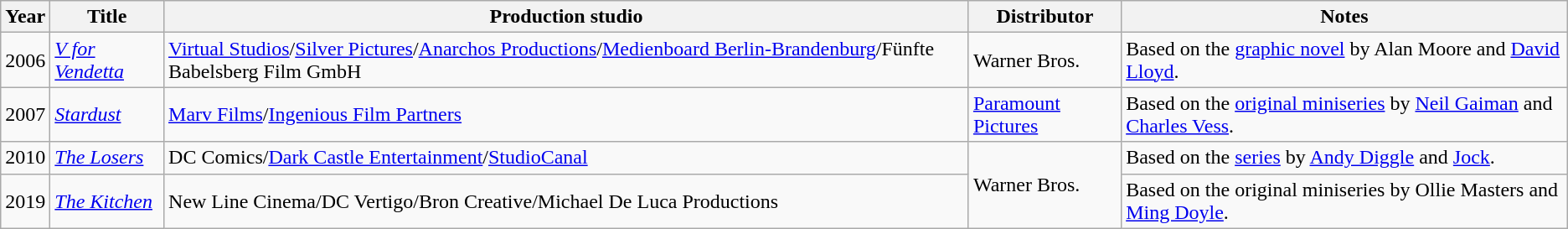<table class="wikitable sortable">
<tr>
<th>Year</th>
<th>Title</th>
<th>Production studio</th>
<th>Distributor</th>
<th>Notes</th>
</tr>
<tr>
<td>2006</td>
<td><em><a href='#'>V for Vendetta</a></em></td>
<td><a href='#'>Virtual Studios</a>/<a href='#'>Silver Pictures</a>/<a href='#'>Anarchos Productions</a>/<a href='#'>Medienboard Berlin-Brandenburg</a>/Fünfte Babelsberg Film GmbH</td>
<td>Warner Bros.</td>
<td>Based on the <a href='#'>graphic novel</a> by Alan Moore and <a href='#'>David Lloyd</a>.</td>
</tr>
<tr>
<td>2007</td>
<td><em><a href='#'>Stardust</a></em></td>
<td><a href='#'>Marv Films</a>/<a href='#'>Ingenious Film Partners</a></td>
<td><a href='#'>Paramount Pictures</a></td>
<td>Based on the <a href='#'>original miniseries</a> by <a href='#'>Neil Gaiman</a> and <a href='#'>Charles Vess</a>.</td>
</tr>
<tr>
<td>2010</td>
<td><em><a href='#'>The Losers</a></em></td>
<td>DC Comics/<a href='#'>Dark Castle Entertainment</a>/<a href='#'>StudioCanal</a></td>
<td rowspan="2">Warner Bros.</td>
<td>Based on the <a href='#'>series</a> by <a href='#'>Andy Diggle</a> and <a href='#'>Jock</a>.</td>
</tr>
<tr>
<td>2019</td>
<td><em><a href='#'>The Kitchen</a></em></td>
<td>New Line Cinema/DC Vertigo/Bron Creative/Michael De Luca Productions</td>
<td>Based on the original miniseries by Ollie Masters and <a href='#'>Ming Doyle</a>.</td>
</tr>
</table>
